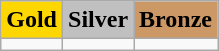<table class=wikitable>
<tr>
<td align=center bgcolor=gold> <strong>Gold</strong></td>
<td align=center bgcolor=silver> <strong>Silver</strong></td>
<td align=center bgcolor=cc9966> <strong>Bronze</strong></td>
</tr>
<tr>
<td></td>
<td></td>
<td></td>
</tr>
</table>
